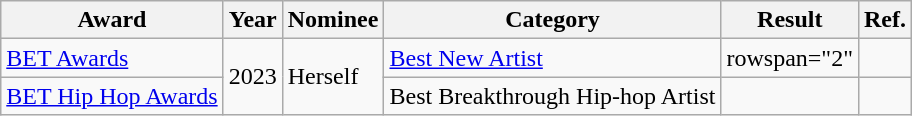<table class="wikitable">
<tr>
<th>Award</th>
<th>Year</th>
<th>Nominee</th>
<th>Category</th>
<th>Result</th>
<th>Ref.</th>
</tr>
<tr>
<td><a href='#'>BET Awards</a></td>
<td rowspan="2">2023</td>
<td rowspan="2">Herself</td>
<td><a href='#'>Best New Artist</a></td>
<td>rowspan="2" </td>
<td></td>
</tr>
<tr>
<td><a href='#'>BET Hip Hop Awards</a></td>
<td>Best Breakthrough Hip-hop Artist</td>
<td></td>
</tr>
</table>
